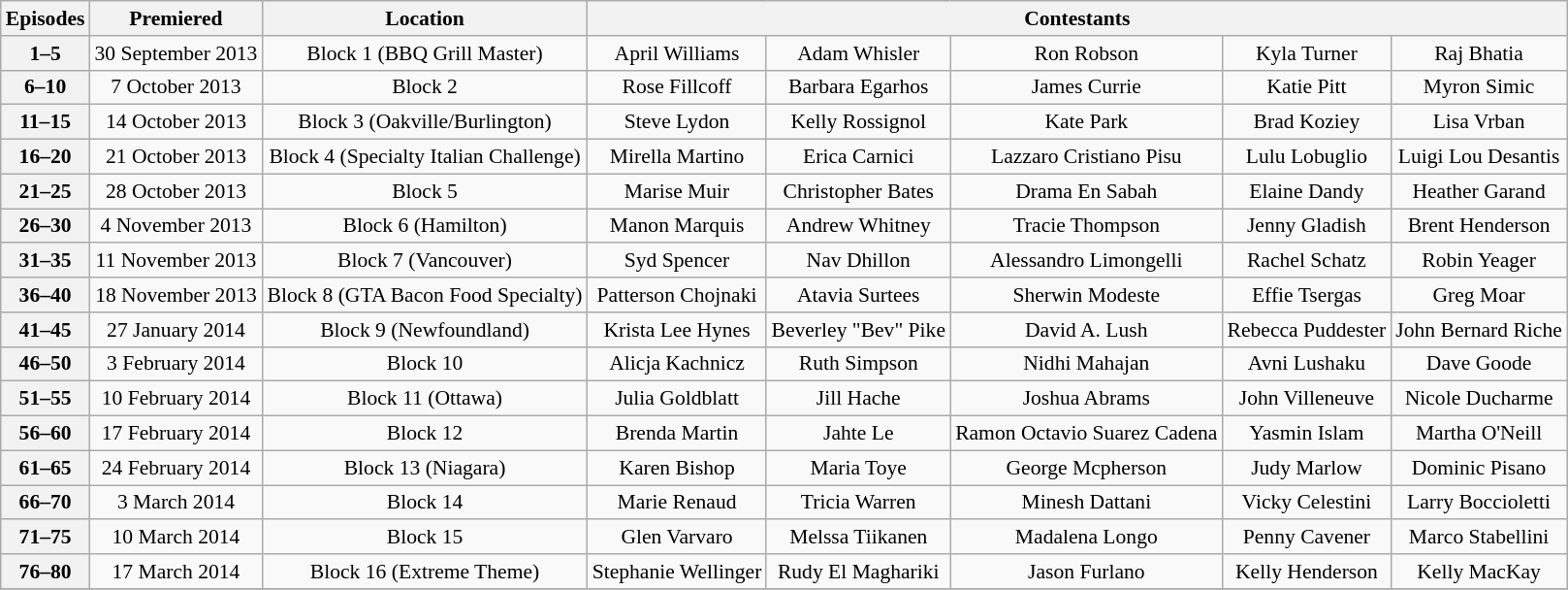<table class="wikitable" style="font-size:90%; text-align:center">
<tr>
<th>Episodes</th>
<th>Premiered</th>
<th>Location</th>
<th colspan="5">Contestants</th>
</tr>
<tr>
<th>1–5</th>
<td>30 September 2013</td>
<td>Block 1 (BBQ Grill Master)</td>
<td>April Williams</td>
<td>Adam Whisler</td>
<td>Ron Robson</td>
<td>Kyla Turner</td>
<td>Raj Bhatia</td>
</tr>
<tr>
<th>6–10</th>
<td>7 October 2013</td>
<td>Block 2</td>
<td>Rose Fillcoff</td>
<td>Barbara Egarhos</td>
<td>James Currie</td>
<td>Katie Pitt</td>
<td>Myron Simic</td>
</tr>
<tr>
<th>11–15</th>
<td>14 October 2013</td>
<td>Block 3 (Oakville/Burlington)</td>
<td>Steve Lydon</td>
<td>Kelly Rossignol</td>
<td>Kate Park</td>
<td>Brad Koziey</td>
<td>Lisa Vrban</td>
</tr>
<tr>
<th>16–20</th>
<td>21 October 2013</td>
<td>Block 4 (Specialty Italian Challenge)</td>
<td>Mirella Martino</td>
<td>Erica Carnici</td>
<td>Lazzaro Cristiano Pisu</td>
<td>Lulu Lobuglio</td>
<td>Luigi Lou Desantis</td>
</tr>
<tr>
<th>21–25</th>
<td>28 October 2013</td>
<td>Block 5</td>
<td>Marise Muir</td>
<td>Christopher Bates</td>
<td>Drama En Sabah</td>
<td>Elaine Dandy</td>
<td>Heather Garand</td>
</tr>
<tr>
<th>26–30</th>
<td>4 November 2013</td>
<td>Block 6 (Hamilton)</td>
<td>Manon Marquis</td>
<td>Andrew Whitney</td>
<td>Tracie Thompson</td>
<td>Jenny Gladish</td>
<td>Brent Henderson</td>
</tr>
<tr>
<th>31–35</th>
<td>11 November 2013</td>
<td>Block 7 (Vancouver)</td>
<td>Syd Spencer</td>
<td>Nav Dhillon</td>
<td>Alessandro Limongelli</td>
<td>Rachel Schatz</td>
<td>Robin Yeager</td>
</tr>
<tr>
<th>36–40</th>
<td>18 November 2013</td>
<td>Block 8 (GTA Bacon Food Specialty)</td>
<td>Patterson Chojnaki</td>
<td>Atavia Surtees</td>
<td>Sherwin Modeste</td>
<td>Effie Tsergas</td>
<td>Greg Moar</td>
</tr>
<tr>
<th>41–45</th>
<td>27 January 2014</td>
<td>Block 9 (Newfoundland)</td>
<td>Krista Lee Hynes</td>
<td>Beverley "Bev" Pike</td>
<td>David A. Lush</td>
<td>Rebecca Puddester</td>
<td>John Bernard Riche</td>
</tr>
<tr>
<th>46–50</th>
<td>3 February 2014</td>
<td>Block 10</td>
<td>Alicja Kachnicz</td>
<td>Ruth Simpson</td>
<td>Nidhi Mahajan</td>
<td>Avni Lushaku</td>
<td>Dave Goode</td>
</tr>
<tr>
<th>51–55</th>
<td>10 February 2014</td>
<td>Block 11 (Ottawa)</td>
<td>Julia Goldblatt</td>
<td>Jill Hache</td>
<td>Joshua Abrams</td>
<td>John Villeneuve</td>
<td>Nicole Ducharme</td>
</tr>
<tr>
<th>56–60</th>
<td>17 February 2014</td>
<td>Block 12</td>
<td>Brenda Martin</td>
<td>Jahte Le</td>
<td>Ramon Octavio Suarez Cadena</td>
<td>Yasmin Islam</td>
<td>Martha O'Neill</td>
</tr>
<tr>
<th>61–65</th>
<td>24 February 2014</td>
<td>Block 13 (Niagara)</td>
<td>Karen Bishop</td>
<td>Maria Toye</td>
<td>George Mcpherson</td>
<td>Judy Marlow</td>
<td>Dominic Pisano</td>
</tr>
<tr>
<th>66–70</th>
<td>3 March 2014</td>
<td>Block 14</td>
<td>Marie Renaud</td>
<td>Tricia Warren</td>
<td>Minesh Dattani</td>
<td>Vicky Celestini</td>
<td>Larry Boccioletti</td>
</tr>
<tr>
<th>71–75</th>
<td>10 March 2014</td>
<td>Block 15</td>
<td>Glen Varvaro</td>
<td>Melssa Tiikanen</td>
<td>Madalena Longo</td>
<td>Penny Cavener</td>
<td>Marco Stabellini</td>
</tr>
<tr>
<th>76–80</th>
<td>17 March 2014</td>
<td>Block 16 (Extreme Theme)</td>
<td>Stephanie Wellinger</td>
<td>Rudy El Maghariki</td>
<td>Jason Furlano</td>
<td>Kelly Henderson</td>
<td>Kelly MacKay</td>
</tr>
<tr>
</tr>
</table>
